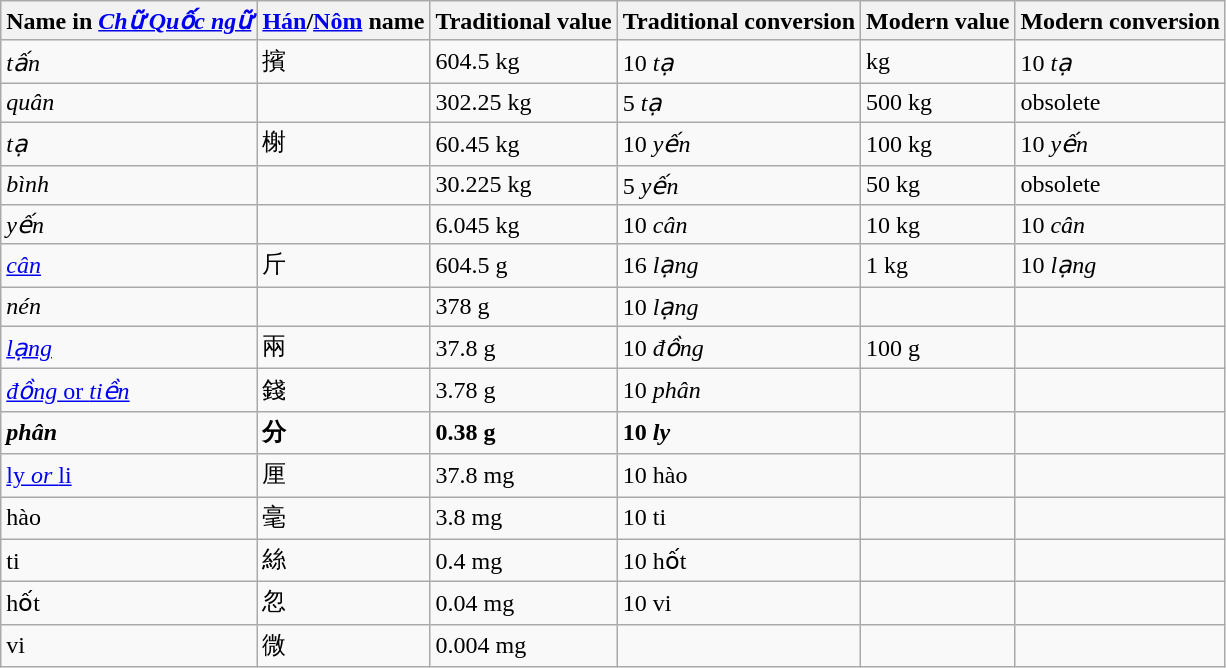<table class="wikitable">
<tr>
<th>Name in <em><a href='#'>Chữ Quốc ngữ</a></em></th>
<th><a href='#'>Hán</a>/<a href='#'>Nôm</a> name</th>
<th>Traditional value</th>
<th>Traditional conversion</th>
<th>Modern value</th>
<th>Modern conversion</th>
</tr>
<tr>
<td><em>tấn</em></td>
<td>擯</td>
<td>604.5 kg</td>
<td>10 <em>tạ</em></td>
<td> kg</td>
<td>10 <em>tạ</em></td>
</tr>
<tr>
<td><em>quân</em></td>
<td></td>
<td>302.25 kg</td>
<td>5 <em>tạ</em></td>
<td>500 kg</td>
<td>obsolete</td>
</tr>
<tr>
<td><em>tạ</em></td>
<td>榭</td>
<td>60.45 kg</td>
<td>10 <em>yến</em></td>
<td>100 kg</td>
<td>10 <em>yến</em></td>
</tr>
<tr>
<td><em>bình</em></td>
<td></td>
<td>30.225 kg</td>
<td>5 <em>yến</em></td>
<td>50 kg</td>
<td>obsolete</td>
</tr>
<tr>
<td><em>yến</em></td>
<td></td>
<td>6.045 kg</td>
<td>10 <em>cân</em></td>
<td>10 kg</td>
<td>10 <em>cân</em></td>
</tr>
<tr>
<td><em><a href='#'>cân</a></em></td>
<td>斤</td>
<td>604.5 g</td>
<td>16 <em>lạng</em></td>
<td>1 kg</td>
<td>10 <em>lạng</em></td>
</tr>
<tr>
<td><em>nén</em></td>
<td></td>
<td>378 g</td>
<td>10 <em>lạng</em></td>
<td></td>
<td></td>
</tr>
<tr>
<td><em><a href='#'>lạng</a></em></td>
<td>兩</td>
<td>37.8 g</td>
<td>10 <em>đồng</em></td>
<td>100 g</td>
<td></td>
</tr>
<tr>
<td><a href='#'><em>đồng</em> or <em>tiền</em></a></td>
<td>錢</td>
<td>3.78 g</td>
<td>10 <em>phân</em></td>
<td></td>
<td></td>
</tr>
<tr>
<td><strong><em>phân</em></strong></td>
<td><strong>分</strong></td>
<td><strong>0.38 g</strong></td>
<td><strong>10 <em>ly<strong><em></td>
<td></td>
<td></td>
</tr>
<tr>
<td><a href='#'></em>ly<em> or </em>li<em></a></td>
<td>厘</td>
<td>37.8 mg</td>
<td>10 </em>hào<em></td>
<td></td>
<td></td>
</tr>
<tr>
<td></em>hào<em></td>
<td>毫</td>
<td>3.8 mg</td>
<td>10 </em>ti<em></td>
<td></td>
<td></td>
</tr>
<tr>
<td></em>ti<em></td>
<td>絲</td>
<td>0.4 mg</td>
<td>10 </em>hốt<em></td>
<td></td>
<td></td>
</tr>
<tr>
<td></em>hốt<em></td>
<td>忽</td>
<td>0.04 mg</td>
<td>10 </em>vi<em></td>
<td></td>
<td></td>
</tr>
<tr>
<td></em>vi<em></td>
<td>微</td>
<td>0.004 mg</td>
<td></td>
<td></td>
<td></td>
</tr>
</table>
